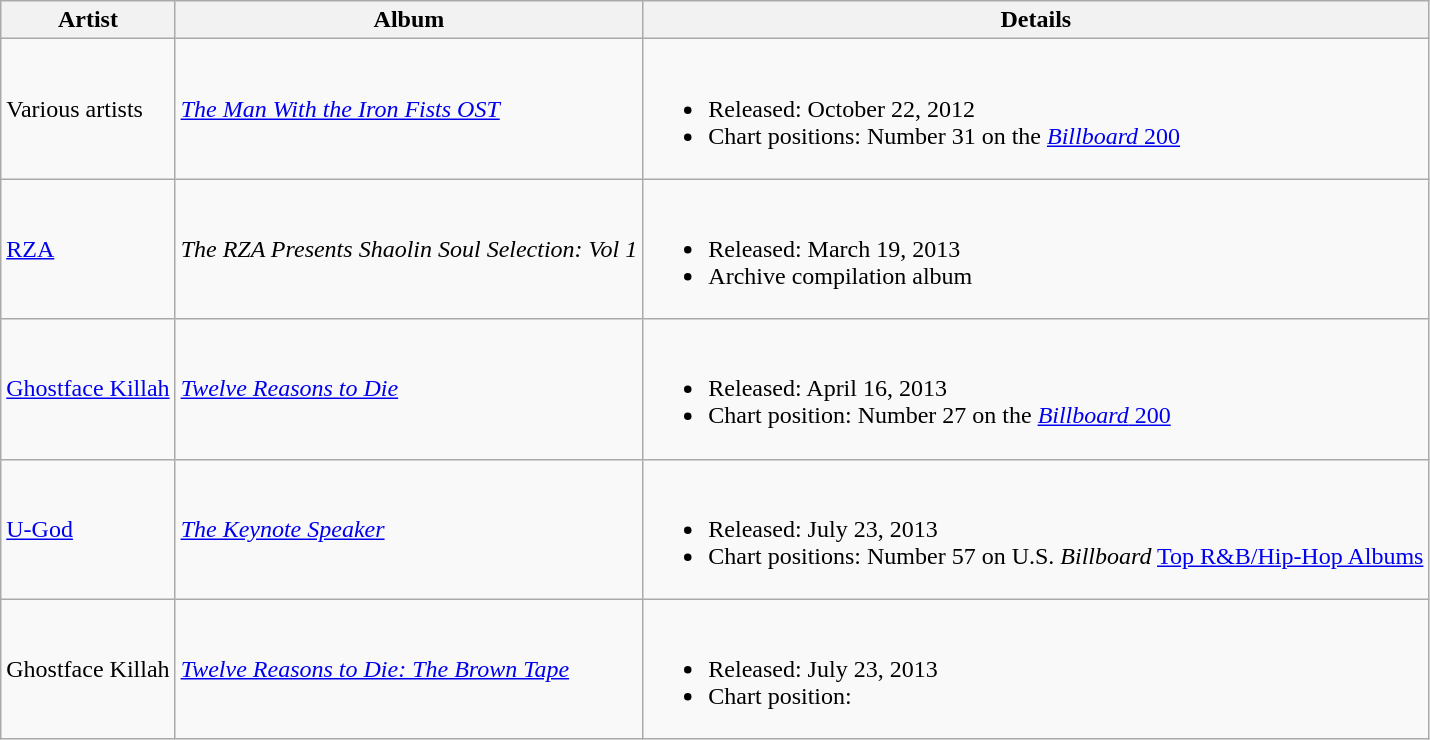<table class="wikitable sortable">
<tr>
<th>Artist</th>
<th>Album</th>
<th class="unsortable">Details</th>
</tr>
<tr>
<td>Various artists</td>
<td><em><a href='#'>The Man With the Iron Fists OST</a></em></td>
<td><br><ul><li>Released: October 22, 2012</li><li>Chart positions: Number 31 on the <a href='#'><em>Billboard</em> 200</a></li></ul></td>
</tr>
<tr>
<td><a href='#'>RZA</a></td>
<td><em>The RZA Presents Shaolin Soul Selection: Vol 1</em></td>
<td><br><ul><li>Released: March 19, 2013</li><li>Archive compilation album</li></ul></td>
</tr>
<tr>
<td><a href='#'>Ghostface Killah</a></td>
<td><em><a href='#'>Twelve Reasons to Die</a></em></td>
<td><br><ul><li>Released: April 16, 2013</li><li>Chart position: Number 27 on the <a href='#'><em>Billboard</em> 200</a></li></ul></td>
</tr>
<tr>
<td><a href='#'>U-God</a></td>
<td><em><a href='#'>The Keynote Speaker</a></em></td>
<td><br><ul><li>Released: July 23, 2013</li><li>Chart positions: Number 57 on U.S. <em>Billboard</em> <a href='#'>Top R&B/Hip-Hop Albums</a></li></ul></td>
</tr>
<tr>
<td>Ghostface Killah</td>
<td><em><a href='#'>Twelve Reasons to Die: The Brown Tape</a></em></td>
<td><br><ul><li>Released: July 23, 2013</li><li>Chart position:</li></ul></td>
</tr>
</table>
